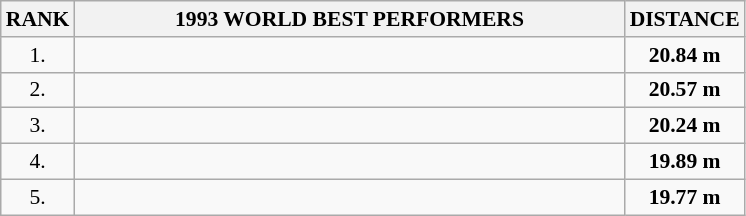<table class="wikitable" style="border-collapse: collapse; font-size: 90%;">
<tr>
<th>RANK</th>
<th align="center" style="width: 25em">1993 WORLD BEST PERFORMERS</th>
<th align="center" style="width: 5em">DISTANCE</th>
</tr>
<tr>
<td align="center">1.</td>
<td></td>
<td align="center"><strong>20.84 m</strong></td>
</tr>
<tr>
<td align="center">2.</td>
<td></td>
<td align="center"><strong>20.57 m</strong></td>
</tr>
<tr>
<td align="center">3.</td>
<td></td>
<td align="center"><strong>20.24 m</strong></td>
</tr>
<tr>
<td align="center">4.</td>
<td></td>
<td align="center"><strong>19.89 m</strong></td>
</tr>
<tr>
<td align="center">5.</td>
<td></td>
<td align="center"><strong>19.77 m</strong></td>
</tr>
</table>
